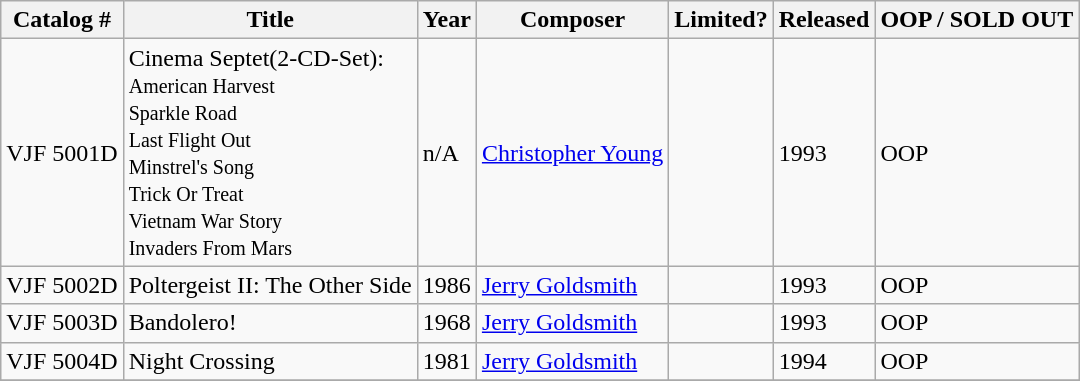<table class="wikitable sortable" border="1">
<tr>
<th>Catalog #</th>
<th>Title</th>
<th>Year</th>
<th>Composer</th>
<th>Limited?</th>
<th>Released</th>
<th>OOP / SOLD OUT</th>
</tr>
<tr>
<td>VJF 5001D</td>
<td>Cinema Septet(2-CD-Set):<small><br>American Harvest<br>Sparkle Road<br>Last Flight Out<br>Minstrel's Song<br>Trick Or Treat<br>Vietnam War Story<br>Invaders From Mars</small></td>
<td>n/A</td>
<td><a href='#'>Christopher Young</a></td>
<td></td>
<td>1993</td>
<td>OOP</td>
</tr>
<tr>
<td>VJF 5002D</td>
<td>Poltergeist II: The Other Side</td>
<td>1986</td>
<td><a href='#'>Jerry Goldsmith</a></td>
<td></td>
<td>1993</td>
<td>OOP</td>
</tr>
<tr>
<td>VJF 5003D</td>
<td>Bandolero!</td>
<td>1968</td>
<td><a href='#'>Jerry Goldsmith</a></td>
<td></td>
<td>1993</td>
<td>OOP</td>
</tr>
<tr>
<td>VJF 5004D</td>
<td>Night Crossing</td>
<td>1981</td>
<td><a href='#'>Jerry Goldsmith</a></td>
<td></td>
<td>1994</td>
<td>OOP</td>
</tr>
<tr>
</tr>
</table>
